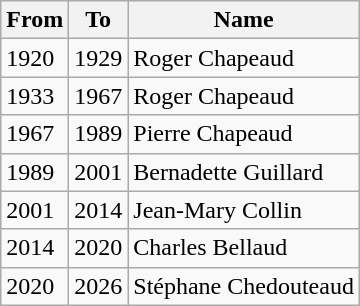<table class="wikitable">
<tr>
<th>From</th>
<th>To</th>
<th>Name</th>
</tr>
<tr>
<td>1920</td>
<td>1929</td>
<td>Roger Chapeaud</td>
</tr>
<tr>
<td>1933</td>
<td>1967</td>
<td>Roger Chapeaud</td>
</tr>
<tr>
<td>1967</td>
<td>1989</td>
<td>Pierre Chapeaud</td>
</tr>
<tr>
<td>1989</td>
<td>2001</td>
<td>Bernadette Guillard</td>
</tr>
<tr>
<td>2001</td>
<td>2014</td>
<td>Jean-Mary Collin</td>
</tr>
<tr>
<td>2014</td>
<td>2020</td>
<td>Charles Bellaud</td>
</tr>
<tr>
<td>2020</td>
<td>2026</td>
<td>Stéphane Chedouteaud</td>
</tr>
</table>
